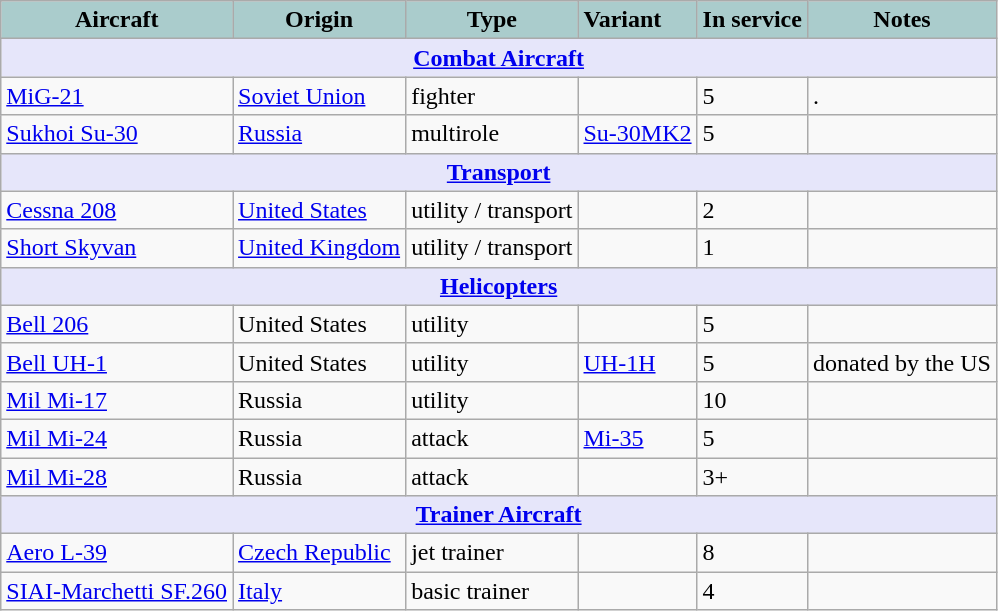<table class="wikitable">
<tr>
<th style="text-align:center; background:#acc;">Aircraft</th>
<th style="text-align: center; background:#acc;">Origin</th>
<th style="text-align:l center; background:#acc;">Type</th>
<th style="text-align:left; background:#acc;">Variant</th>
<th style="text-align:center; background:#acc;">In service</th>
<th style="text-align: center; background:#acc;">Notes</th>
</tr>
<tr>
<th style="align: center; background: lavender;" colspan="7"><a href='#'>Combat Aircraft</a></th>
</tr>
<tr>
<td><a href='#'>MiG-21</a></td>
<td><a href='#'>Soviet Union</a></td>
<td>fighter</td>
<td></td>
<td>5</td>
<td>.</td>
</tr>
<tr>
<td><a href='#'>Sukhoi Su-30</a></td>
<td><a href='#'>Russia</a></td>
<td>multirole</td>
<td><a href='#'>Su-30MK2</a></td>
<td>5</td>
<td></td>
</tr>
<tr>
<th style="align: center; background: lavender;" colspan="7"><a href='#'>Transport</a></th>
</tr>
<tr>
<td><a href='#'>Cessna 208</a></td>
<td><a href='#'>United States</a></td>
<td>utility / transport</td>
<td></td>
<td>2</td>
<td></td>
</tr>
<tr>
<td><a href='#'>Short Skyvan</a></td>
<td><a href='#'>United Kingdom</a></td>
<td>utility / transport</td>
<td></td>
<td>1</td>
<td></td>
</tr>
<tr>
<th style="align: center; background: lavender;" colspan="7"><a href='#'>Helicopters</a></th>
</tr>
<tr>
<td><a href='#'>Bell 206</a></td>
<td>United States</td>
<td>utility</td>
<td></td>
<td>5</td>
<td></td>
</tr>
<tr>
<td><a href='#'>Bell UH-1</a></td>
<td>United States</td>
<td>utility</td>
<td><a href='#'>UH-1H</a></td>
<td>5</td>
<td>donated by the US</td>
</tr>
<tr>
<td><a href='#'>Mil Mi-17</a></td>
<td>Russia</td>
<td>utility</td>
<td></td>
<td>10</td>
<td></td>
</tr>
<tr>
<td><a href='#'>Mil Mi-24</a></td>
<td>Russia</td>
<td>attack</td>
<td><a href='#'>Mi-35</a></td>
<td>5</td>
<td></td>
</tr>
<tr>
<td><a href='#'>Mil Mi-28</a></td>
<td>Russia</td>
<td>attack</td>
<td></td>
<td>3+</td>
<td></td>
</tr>
<tr>
<th style="align: center; background: lavender;" colspan="7"><a href='#'>Trainer Aircraft</a></th>
</tr>
<tr>
<td><a href='#'>Aero L-39</a></td>
<td><a href='#'>Czech Republic</a></td>
<td>jet trainer</td>
<td></td>
<td>8</td>
<td></td>
</tr>
<tr>
<td><a href='#'>SIAI-Marchetti SF.260</a></td>
<td><a href='#'>Italy</a></td>
<td>basic trainer</td>
<td></td>
<td>4</td>
<td></td>
</tr>
</table>
